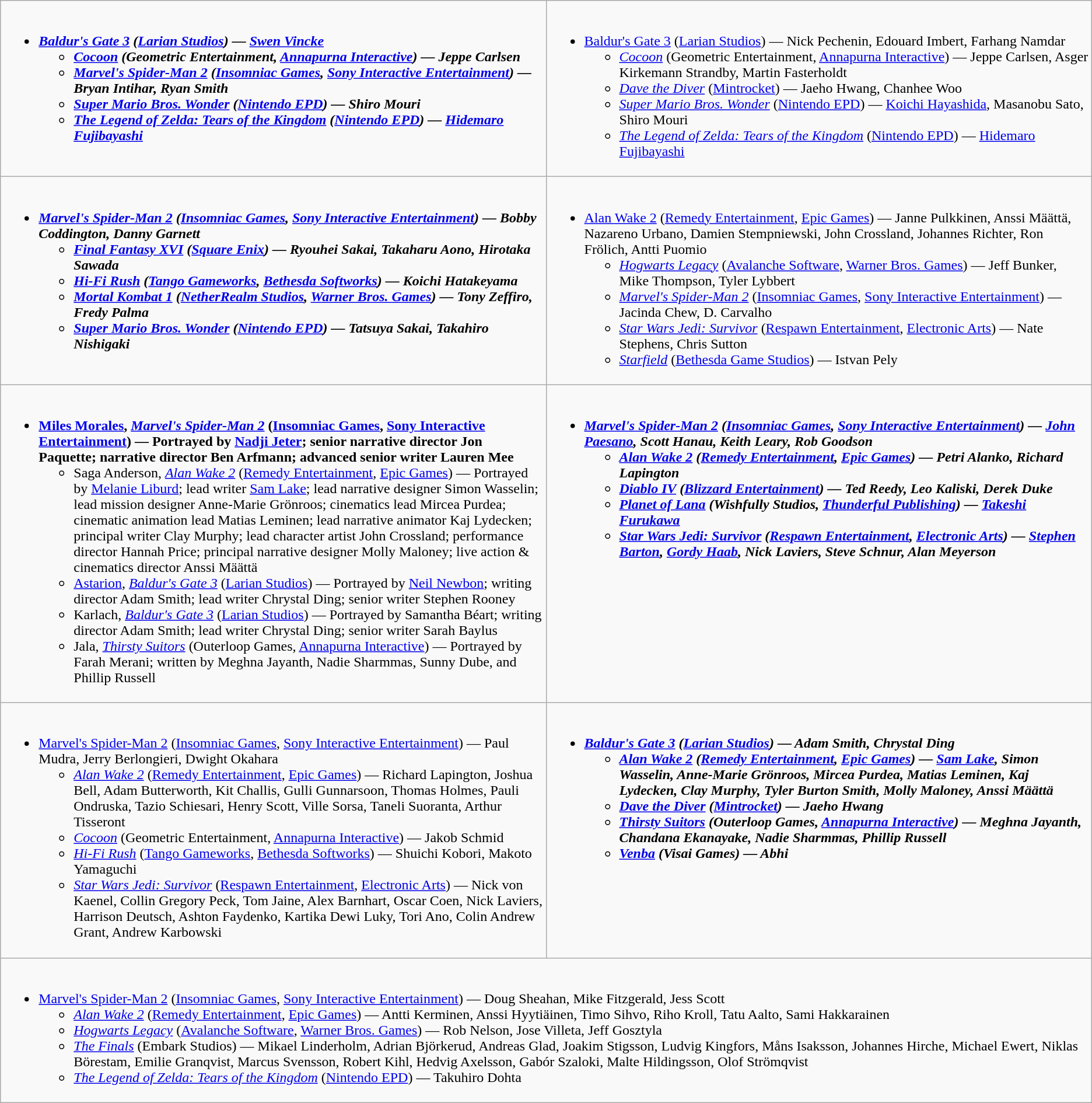<table class="wikitable">
<tr>
<td valign="top" width="50%"><br><ul><li><strong><em><a href='#'>Baldur's Gate 3</a><em> (<a href='#'>Larian Studios</a>) — <a href='#'>Swen Vincke</a><strong><ul><li></em><a href='#'>Cocoon</a><em> (Geometric Entertainment, <a href='#'>Annapurna Interactive</a>) — Jeppe Carlsen</li><li></em><a href='#'>Marvel's Spider-Man 2</a><em> (<a href='#'>Insomniac Games</a>, <a href='#'>Sony Interactive Entertainment</a>) — Bryan Intihar, Ryan Smith</li><li></em><a href='#'>Super Mario Bros. Wonder</a><em> (<a href='#'>Nintendo EPD</a>) — Shiro Mouri</li><li></em><a href='#'>The Legend of Zelda: Tears of the Kingdom</a><em> (<a href='#'>Nintendo EPD</a>) — <a href='#'>Hidemaro Fujibayashi</a></li></ul></li></ul></td>
<td valign="top" width="50%"><br><ul><li></em></strong><a href='#'>Baldur's Gate 3</a></em> (<a href='#'>Larian Studios</a>) — Nick Pechenin, Edouard Imbert, Farhang Namdar</strong><ul><li><em><a href='#'>Cocoon</a></em> (Geometric Entertainment, <a href='#'>Annapurna Interactive</a>) — Jeppe Carlsen, Asger Kirkemann Strandby, Martin Fasterholdt</li><li><em><a href='#'>Dave the Diver</a></em> (<a href='#'>Mintrocket</a>) — Jaeho Hwang, Chanhee Woo</li><li><em><a href='#'>Super Mario Bros. Wonder</a></em> (<a href='#'>Nintendo EPD</a>) — <a href='#'>Koichi Hayashida</a>, Masanobu Sato, Shiro Mouri</li><li><em><a href='#'>The Legend of Zelda: Tears of the Kingdom</a></em> (<a href='#'>Nintendo EPD</a>) — <a href='#'>Hidemaro Fujibayashi</a></li></ul></li></ul></td>
</tr>
<tr>
<td valign="top" width="50%"><br><ul><li><strong><em><a href='#'>Marvel's Spider-Man 2</a><em> (<a href='#'>Insomniac Games</a>, <a href='#'>Sony Interactive Entertainment</a>) — Bobby Coddington, Danny Garnett<strong><ul><li></em><a href='#'>Final Fantasy XVI</a><em> (<a href='#'>Square Enix</a>) — Ryouhei Sakai, Takaharu Aono, Hirotaka Sawada</li><li></em><a href='#'>Hi-Fi Rush</a><em> (<a href='#'>Tango Gameworks</a>, <a href='#'>Bethesda Softworks</a>) — Koichi Hatakeyama</li><li></em><a href='#'>Mortal Kombat 1</a><em> (<a href='#'>NetherRealm Studios</a>, <a href='#'>Warner Bros. Games</a>) — Tony Zeffiro, Fredy Palma</li><li></em><a href='#'>Super Mario Bros. Wonder</a><em> (<a href='#'>Nintendo EPD</a>) — Tatsuya Sakai, Takahiro Nishigaki</li></ul></li></ul></td>
<td valign="top" width="50%"><br><ul><li></em></strong><a href='#'>Alan Wake 2</a></em> (<a href='#'>Remedy Entertainment</a>, <a href='#'>Epic Games</a>) — Janne Pulkkinen, Anssi Määttä, Nazareno Urbano, Damien Stempniewski, John Crossland, Johannes Richter, Ron Frölich, Antti Puomio</strong><ul><li><em><a href='#'>Hogwarts Legacy</a></em> (<a href='#'>Avalanche Software</a>, <a href='#'>Warner Bros. Games</a>) — Jeff Bunker, Mike Thompson, Tyler Lybbert</li><li><em><a href='#'>Marvel's Spider-Man 2</a></em> (<a href='#'>Insomniac Games</a>, <a href='#'>Sony Interactive Entertainment</a>) — Jacinda Chew, D. Carvalho</li><li><em><a href='#'>Star Wars Jedi: Survivor</a></em> (<a href='#'>Respawn Entertainment</a>, <a href='#'>Electronic Arts</a>) — Nate Stephens, Chris Sutton</li><li><em><a href='#'>Starfield</a></em> (<a href='#'>Bethesda Game Studios</a>) — Istvan Pely</li></ul></li></ul></td>
</tr>
<tr>
<td valign="top" width="50%"><br><ul><li><strong><a href='#'>Miles Morales</a>, <em><a href='#'>Marvel's Spider-Man 2</a></em> (<a href='#'>Insomniac Games</a>, <a href='#'>Sony Interactive Entertainment</a>) — Portrayed by <a href='#'>Nadji Jeter</a>; senior narrative director Jon Paquette; narrative director Ben Arfmann; advanced senior writer Lauren Mee</strong><ul><li>Saga Anderson, <em><a href='#'>Alan Wake 2</a></em> (<a href='#'>Remedy Entertainment</a>, <a href='#'>Epic Games</a>) — Portrayed by <a href='#'>Melanie Liburd</a>; lead writer <a href='#'>Sam Lake</a>; lead narrative designer Simon Wasselin; lead mission designer Anne-Marie Grönroos; cinematics lead Mircea Purdea; cinematic animation lead Matias Leminen; lead narrative animator Kaj Lydecken; principal writer Clay Murphy; lead character artist John Crossland; performance director Hannah Price; principal narrative designer Molly Maloney; live action & cinematics director Anssi Määttä</li><li><a href='#'>Astarion</a>, <em><a href='#'>Baldur's Gate 3</a></em> (<a href='#'>Larian Studios</a>) — Portrayed by <a href='#'>Neil Newbon</a>; writing director Adam Smith; lead writer Chrystal Ding; senior writer Stephen Rooney</li><li>Karlach, <em><a href='#'>Baldur's Gate 3</a></em> (<a href='#'>Larian Studios</a>) — Portrayed by Samantha Béart; writing director Adam Smith; lead writer Chrystal Ding; senior writer Sarah Baylus</li><li>Jala, <em><a href='#'>Thirsty Suitors</a></em> (Outerloop Games, <a href='#'>Annapurna Interactive</a>) — Portrayed by Farah Merani; written by Meghna Jayanth, Nadie Sharmmas, Sunny Dube, and Phillip Russell</li></ul></li></ul></td>
<td valign="top" width="50%"><br><ul><li><strong><em><a href='#'>Marvel's Spider-Man 2</a><em> (<a href='#'>Insomniac Games</a>, <a href='#'>Sony Interactive Entertainment</a>) — <a href='#'>John Paesano</a>, Scott Hanau, Keith Leary, Rob Goodson<strong><ul><li></em><a href='#'>Alan Wake 2</a><em> (<a href='#'>Remedy Entertainment</a>, <a href='#'>Epic Games</a>) — Petri Alanko, Richard Lapington</li><li></em><a href='#'>Diablo IV</a><em> (<a href='#'>Blizzard Entertainment</a>) — Ted Reedy, Leo Kaliski, Derek Duke</li><li></em><a href='#'>Planet of Lana</a><em> (Wishfully Studios, <a href='#'>Thunderful Publishing</a>) — <a href='#'>Takeshi Furukawa</a></li><li></em><a href='#'>Star Wars Jedi: Survivor</a><em> (<a href='#'>Respawn Entertainment</a>, <a href='#'>Electronic Arts</a>) — <a href='#'>Stephen Barton</a>, <a href='#'>Gordy Haab</a>, Nick Laviers, Steve Schnur, Alan Meyerson</li></ul></li></ul></td>
</tr>
<tr>
<td valign="top" width="50%"><br><ul><li></em></strong><a href='#'>Marvel's Spider-Man 2</a></em> (<a href='#'>Insomniac Games</a>, <a href='#'>Sony Interactive Entertainment</a>) — Paul Mudra, Jerry Berlongieri, Dwight Okahara</strong><ul><li><em><a href='#'>Alan Wake 2</a></em> (<a href='#'>Remedy Entertainment</a>, <a href='#'>Epic Games</a>) — Richard Lapington, Joshua Bell, Adam Butterworth, Kit Challis, Gulli Gunnarsoon, Thomas Holmes, Pauli Ondruska, Tazio Schiesari, Henry Scott, Ville Sorsa, Taneli Suoranta, Arthur Tisseront</li><li><em><a href='#'>Cocoon</a></em> (Geometric Entertainment, <a href='#'>Annapurna Interactive</a>) — Jakob Schmid</li><li><em><a href='#'>Hi-Fi Rush</a></em> (<a href='#'>Tango Gameworks</a>, <a href='#'>Bethesda Softworks</a>) — Shuichi Kobori, Makoto Yamaguchi</li><li><em><a href='#'>Star Wars Jedi: Survivor</a></em> (<a href='#'>Respawn Entertainment</a>, <a href='#'>Electronic Arts</a>) — Nick von Kaenel, Collin Gregory Peck, Tom Jaine, Alex Barnhart, Oscar Coen, Nick Laviers, Harrison Deutsch, Ashton Faydenko, Kartika Dewi Luky, Tori Ano, Colin Andrew Grant, Andrew Karbowski</li></ul></li></ul></td>
<td valign="top" width="50%"><br><ul><li><strong><em><a href='#'>Baldur's Gate 3</a><em> (<a href='#'>Larian Studios</a>) — Adam Smith, Chrystal Ding<strong><ul><li></em><a href='#'>Alan Wake 2</a><em> (<a href='#'>Remedy Entertainment</a>, <a href='#'>Epic Games</a>) — <a href='#'>Sam Lake</a>, Simon Wasselin, Anne-Marie Grönroos, Mircea Purdea, Matias Leminen, Kaj Lydecken, Clay Murphy, Tyler Burton Smith, Molly Maloney, Anssi Määttä</li><li></em><a href='#'>Dave the Diver</a><em> (<a href='#'>Mintrocket</a>) — Jaeho Hwang</li><li></em><a href='#'>Thirsty Suitors</a><em> (Outerloop Games, <a href='#'>Annapurna Interactive</a>) — Meghna Jayanth, Chandana Ekanayake, Nadie Sharmmas, Phillip Russell</li><li></em><a href='#'>Venba</a><em> (Visai Games) — Abhi</li></ul></li></ul></td>
</tr>
<tr>
<td valign="top" width="50%" colspan="2"><br><ul><li></em></strong><a href='#'>Marvel's Spider-Man 2</a></em> (<a href='#'>Insomniac Games</a>, <a href='#'>Sony Interactive Entertainment</a>) — Doug Sheahan, Mike Fitzgerald, Jess Scott</strong><ul><li><em><a href='#'>Alan Wake 2</a></em> (<a href='#'>Remedy Entertainment</a>, <a href='#'>Epic Games</a>) — Antti Kerminen, Anssi Hyytiäinen, Timo Sihvo, Riho Kroll, Tatu Aalto, Sami Hakkarainen</li><li><em><a href='#'>Hogwarts Legacy</a></em> (<a href='#'>Avalanche Software</a>, <a href='#'>Warner Bros. Games</a>) — Rob Nelson, Jose Villeta, Jeff Gosztyla</li><li><em><a href='#'>The Finals</a></em> (Embark Studios) — Mikael Linderholm, Adrian Björkerud, Andreas Glad, Joakim Stigsson, Ludvig Kingfors, Måns Isaksson, Johannes Hirche, Michael Ewert, Niklas Börestam, Emilie Granqvist, Marcus Svensson, Robert Kihl, Hedvig Axelsson, Gabór Szaloki, Malte Hildingsson, Olof Strömqvist</li><li><em><a href='#'>The Legend of Zelda: Tears of the Kingdom</a></em> (<a href='#'>Nintendo EPD</a>) — Takuhiro Dohta</li></ul></li></ul></td>
</tr>
</table>
